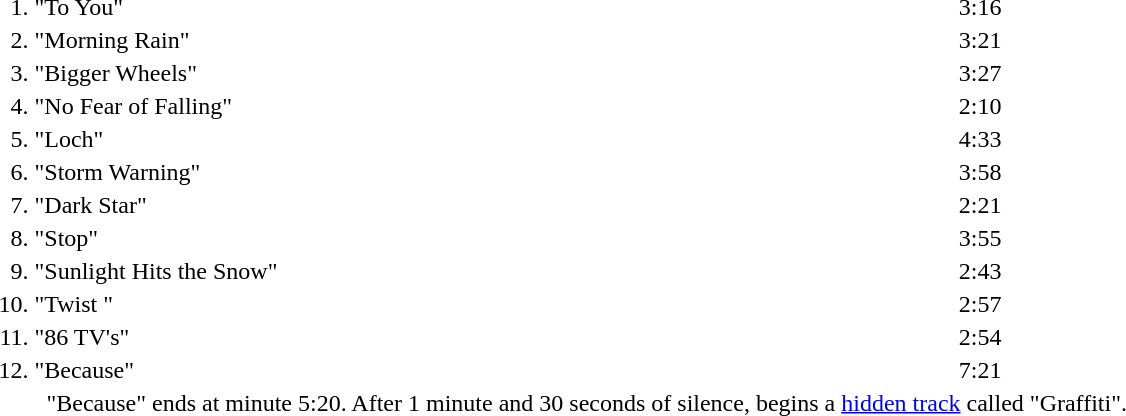<table style="background: transparent; margin: auto auto auto 2em ">
<tr>
<td align="right">1.</td>
<td>"To You"</td>
<td>3:16</td>
</tr>
<tr>
<td align="right">2.</td>
<td>"Morning Rain"</td>
<td>3:21</td>
</tr>
<tr>
<td align="right">3.</td>
<td>"Bigger Wheels"</td>
<td>3:27</td>
</tr>
<tr>
<td align="right">4.</td>
<td>"No Fear of Falling"</td>
<td>2:10</td>
</tr>
<tr>
<td align="right">5.</td>
<td>"Loch"</td>
<td>4:33</td>
</tr>
<tr>
<td align="right">6.</td>
<td>"Storm Warning"</td>
<td>3:58</td>
</tr>
<tr>
<td align="right">7.</td>
<td>"Dark Star"</td>
<td>2:21</td>
</tr>
<tr>
<td align="right">8.</td>
<td>"Stop"</td>
<td>3:55</td>
</tr>
<tr>
<td align="right">9.</td>
<td>"Sunlight Hits the Snow"</td>
<td>2:43</td>
</tr>
<tr>
<td align="right">10.</td>
<td>"Twist "</td>
<td>2:57</td>
</tr>
<tr>
<td align="right">11.</td>
<td>"86 TV's"</td>
<td>2:54</td>
</tr>
<tr>
<td align="right">12.</td>
<td>"Because"</td>
<td>7:21</td>
</tr>
<tr>
<td></td>
<td colspan="2">  "Because" ends at minute 5:20. After 1 minute and 30 seconds of silence, begins a <a href='#'>hidden track</a> called "Graffiti".</td>
</tr>
<tr>
</tr>
</table>
